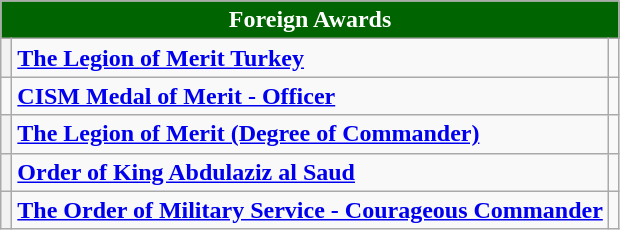<table class="wikitable">
<tr>
<th colspan="3" style="background:#006400; color:#FFFFFF; text-align:center"><strong>Foreign Awards</strong></th>
</tr>
<tr>
<th><strong></strong></th>
<td><a href='#'><strong>The Legion of Merit Turkey</strong></a></td>
<td></td>
</tr>
<tr>
<td></td>
<td><strong><a href='#'>CISM Medal of Merit - Officer</a></strong></td>
<td></td>
</tr>
<tr>
<th><strong></strong></th>
<td><a href='#'><strong>The Legion of Merit (Degree of Commander)</strong></a><strong></strong></td>
<td></td>
</tr>
<tr>
<th></th>
<td><strong><a href='#'>Order of King Abdulaziz al Saud</a></strong></td>
<td></td>
</tr>
<tr>
<th><strong></strong></th>
<td><strong><a href='#'>The Order of Military Service - Courageous Commander</a></strong></td>
<td></td>
</tr>
</table>
